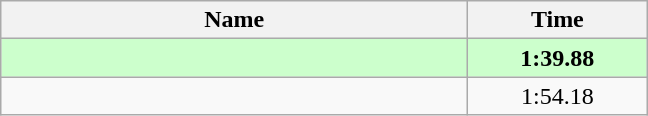<table class="wikitable" style="text-align:center;">
<tr>
<th style="width:19em">Name</th>
<th style="width:7em">Time</th>
</tr>
<tr bgcolor=ccffcc>
<td align=left><strong></strong></td>
<td><strong>1:39.88</strong></td>
</tr>
<tr>
<td align=left></td>
<td>1:54.18</td>
</tr>
</table>
